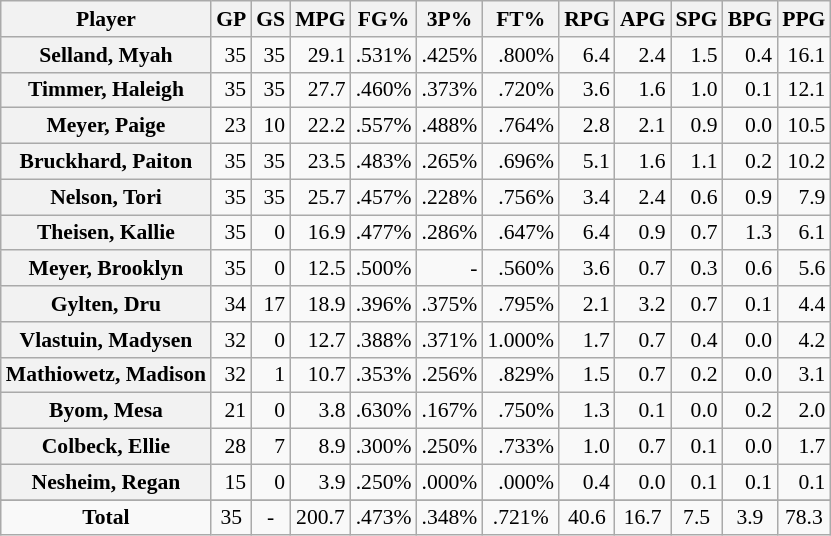<table class="wikitable sortable" style="font-size:90%;">
<tr>
<th scope="col" style=>Player</th>
<th scope="col" style=>GP</th>
<th scope="col" style=>GS</th>
<th scope="col" style=>MPG</th>
<th scope="col" style=>FG%</th>
<th scope="col" style=>3P%</th>
<th scope="col" style=>FT%</th>
<th scope="col" style=>RPG</th>
<th scope="col" style=>APG</th>
<th scope="col" style=>SPG</th>
<th scope="col" style=>BPG</th>
<th scope="col" style=>PPG</th>
</tr>
<tr>
<th style=white-space:nowrap>Selland, Myah</th>
<td style="text-align:right;">35</td>
<td style="text-align:right;">35</td>
<td style="text-align:right;">29.1</td>
<td style="text-align:right;">.531%</td>
<td style="text-align:right;">.425%</td>
<td style="text-align:right;">.800%</td>
<td style="text-align:right;">6.4</td>
<td style="text-align:right;">2.4</td>
<td style="text-align:right;">1.5</td>
<td style="text-align:right;">0.4</td>
<td style="text-align:right;">16.1</td>
</tr>
<tr>
<th style=white-space:nowrap>Timmer, Haleigh</th>
<td style="text-align:right;">35</td>
<td style="text-align:right;">35</td>
<td style="text-align:right;">27.7</td>
<td style="text-align:right;">.460%</td>
<td style="text-align:right;">.373%</td>
<td style="text-align:right;">.720%</td>
<td style="text-align:right;">3.6</td>
<td style="text-align:right;">1.6</td>
<td style="text-align:right;">1.0</td>
<td style="text-align:right;">0.1</td>
<td style="text-align:right;">12.1</td>
</tr>
<tr>
<th style=white-space:nowrap>Meyer, Paige</th>
<td style="text-align:right;">23</td>
<td style="text-align:right;">10</td>
<td style="text-align:right;">22.2</td>
<td style="text-align:right;">.557%</td>
<td style="text-align:right;">.488%</td>
<td style="text-align:right;">.764%</td>
<td style="text-align:right;">2.8</td>
<td style="text-align:right;">2.1</td>
<td style="text-align:right;">0.9</td>
<td style="text-align:right;">0.0</td>
<td style="text-align:right;">10.5</td>
</tr>
<tr>
<th style=white-space:nowrap>Bruckhard, Paiton</th>
<td style="text-align:right;">35</td>
<td style="text-align:right;">35</td>
<td style="text-align:right;">23.5</td>
<td style="text-align:right;">.483%</td>
<td style="text-align:right;">.265%</td>
<td style="text-align:right;">.696%</td>
<td style="text-align:right;">5.1</td>
<td style="text-align:right;">1.6</td>
<td style="text-align:right;">1.1</td>
<td style="text-align:right;">0.2</td>
<td style="text-align:right;">10.2</td>
</tr>
<tr>
<th style=white-space:nowrap>Nelson, Tori</th>
<td style="text-align:right;">35</td>
<td style="text-align:right;">35</td>
<td style="text-align:right;">25.7</td>
<td style="text-align:right;">.457%</td>
<td style="text-align:right;">.228%</td>
<td style="text-align:right;">.756%</td>
<td style="text-align:right;">3.4</td>
<td style="text-align:right;">2.4</td>
<td style="text-align:right;">0.6</td>
<td style="text-align:right;">0.9</td>
<td style="text-align:right;">7.9</td>
</tr>
<tr>
<th style=white-space:nowrap>Theisen, Kallie</th>
<td style="text-align:right;">35</td>
<td style="text-align:right;">0</td>
<td style="text-align:right;">16.9</td>
<td style="text-align:right;">.477%</td>
<td style="text-align:right;">.286%</td>
<td style="text-align:right;">.647%</td>
<td style="text-align:right;">6.4</td>
<td style="text-align:right;">0.9</td>
<td style="text-align:right;">0.7</td>
<td style="text-align:right;">1.3</td>
<td style="text-align:right;">6.1</td>
</tr>
<tr>
<th style=white-space:nowrap>Meyer, Brooklyn</th>
<td style="text-align:right;">35</td>
<td style="text-align:right;">0</td>
<td style="text-align:right;">12.5</td>
<td style="text-align:right;">.500%</td>
<td style="text-align:right;">-</td>
<td style="text-align:right;">.560%</td>
<td style="text-align:right;">3.6</td>
<td style="text-align:right;">0.7</td>
<td style="text-align:right;">0.3</td>
<td style="text-align:right;">0.6</td>
<td style="text-align:right;">5.6</td>
</tr>
<tr>
<th style=white-space:nowrap>Gylten, Dru</th>
<td style="text-align:right;">34</td>
<td style="text-align:right;">17</td>
<td style="text-align:right;">18.9</td>
<td style="text-align:right;">.396%</td>
<td style="text-align:right;">.375%</td>
<td style="text-align:right;">.795%</td>
<td style="text-align:right;">2.1</td>
<td style="text-align:right;">3.2</td>
<td style="text-align:right;">0.7</td>
<td style="text-align:right;">0.1</td>
<td style="text-align:right;">4.4</td>
</tr>
<tr>
<th style=white-space:nowrap>Vlastuin, Madysen</th>
<td style="text-align:right;">32</td>
<td style="text-align:right;">0</td>
<td style="text-align:right;">12.7</td>
<td style="text-align:right;">.388%</td>
<td style="text-align:right;">.371%</td>
<td style="text-align:right;">1.000%</td>
<td style="text-align:right;">1.7</td>
<td style="text-align:right;">0.7</td>
<td style="text-align:right;">0.4</td>
<td style="text-align:right;">0.0</td>
<td style="text-align:right;">4.2</td>
</tr>
<tr>
<th style=white-space:nowrap>Mathiowetz, Madison</th>
<td style="text-align:right;">32</td>
<td style="text-align:right;">1</td>
<td style="text-align:right;">10.7</td>
<td style="text-align:right;">.353%</td>
<td style="text-align:right;">.256%</td>
<td style="text-align:right;">.829%</td>
<td style="text-align:right;">1.5</td>
<td style="text-align:right;">0.7</td>
<td style="text-align:right;">0.2</td>
<td style="text-align:right;">0.0</td>
<td style="text-align:right;">3.1</td>
</tr>
<tr>
<th style=white-space:nowrap>Byom, Mesa</th>
<td style="text-align:right;">21</td>
<td style="text-align:right;">0</td>
<td style="text-align:right;">3.8</td>
<td style="text-align:right;">.630%</td>
<td style="text-align:right;">.167%</td>
<td style="text-align:right;">.750%</td>
<td style="text-align:right;">1.3</td>
<td style="text-align:right;">0.1</td>
<td style="text-align:right;">0.0</td>
<td style="text-align:right;">0.2</td>
<td style="text-align:right;">2.0</td>
</tr>
<tr>
<th style=white-space:nowrap>Colbeck, Ellie</th>
<td style="text-align:right;">28</td>
<td style="text-align:right;">7</td>
<td style="text-align:right;">8.9</td>
<td style="text-align:right;">.300%</td>
<td style="text-align:right;">.250%</td>
<td style="text-align:right;">.733%</td>
<td style="text-align:right;">1.0</td>
<td style="text-align:right;">0.7</td>
<td style="text-align:right;">0.1</td>
<td style="text-align:right;">0.0</td>
<td style="text-align:right;">1.7</td>
</tr>
<tr>
<th style=white-space:nowrap>Nesheim, Regan</th>
<td style="text-align:right;">15</td>
<td style="text-align:right;">0</td>
<td style="text-align:right;">3.9</td>
<td style="text-align:right;">.250%</td>
<td style="text-align:right;">.000%</td>
<td style="text-align:right;">.000%</td>
<td style="text-align:right;">0.4</td>
<td style="text-align:right;">0.0</td>
<td style="text-align:right;">0.1</td>
<td style="text-align:right;">0.1</td>
<td style="text-align:right;">0.1</td>
</tr>
<tr>
</tr>
<tr class="sortbottom" style=>
<td align="center" style=><strong>Total</strong></td>
<td align="center" style=>35</td>
<td align="center" style=>-</td>
<td align="center" style=>200.7</td>
<td align="center" style=>.473%</td>
<td align="center" style=>.348%</td>
<td align="center" style=>.721%</td>
<td align="center" style=>40.6</td>
<td align="center" style=>16.7</td>
<td align="center" style=>7.5</td>
<td align="center" style=>3.9</td>
<td align="center" style=>78.3</td>
</tr>
</table>
